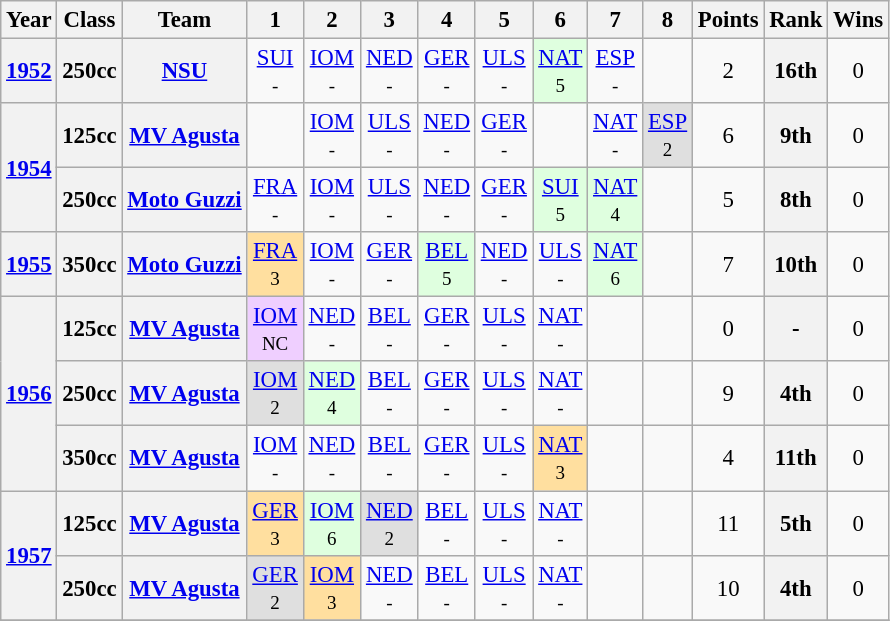<table class="wikitable" style="text-align:center; font-size:95%">
<tr>
<th>Year</th>
<th>Class</th>
<th>Team</th>
<th>1</th>
<th>2</th>
<th>3</th>
<th>4</th>
<th>5</th>
<th>6</th>
<th>7</th>
<th>8</th>
<th>Points</th>
<th>Rank</th>
<th>Wins</th>
</tr>
<tr>
<th><a href='#'>1952</a></th>
<th>250cc</th>
<th><a href='#'>NSU</a></th>
<td><a href='#'>SUI</a><br><small>-</small></td>
<td><a href='#'>IOM</a><br><small>-</small></td>
<td><a href='#'>NED</a><br><small>-</small></td>
<td><a href='#'>GER</a><br><small>-</small></td>
<td><a href='#'>ULS</a><br><small>-</small></td>
<td style="background:#DFFFDF;"><a href='#'>NAT</a><br><small>5</small></td>
<td><a href='#'>ESP</a><br><small>-</small></td>
<td></td>
<td>2</td>
<th>16th</th>
<td>0</td>
</tr>
<tr>
<th rowspan=2><a href='#'>1954</a></th>
<th>125cc</th>
<th><a href='#'>MV Agusta</a></th>
<td></td>
<td><a href='#'>IOM</a><br><small>-</small></td>
<td><a href='#'>ULS</a><br><small>-</small></td>
<td><a href='#'>NED</a><br><small>-</small></td>
<td><a href='#'>GER</a><br><small>-</small></td>
<td></td>
<td><a href='#'>NAT</a><br><small>-</small></td>
<td style="background:#DFDFDF;"><a href='#'>ESP</a><br><small>2</small></td>
<td>6</td>
<th>9th</th>
<td>0</td>
</tr>
<tr>
<th>250cc</th>
<th><a href='#'>Moto Guzzi</a></th>
<td><a href='#'>FRA</a><br><small>-</small></td>
<td><a href='#'>IOM</a><br><small>-</small></td>
<td><a href='#'>ULS</a><br><small>-</small></td>
<td><a href='#'>NED</a><br><small>-</small></td>
<td><a href='#'>GER</a><br><small>-</small></td>
<td style="background:#DFFFDF;"><a href='#'>SUI</a><br><small>5</small></td>
<td style="background:#DFFFDF;"><a href='#'>NAT</a><br><small>4</small></td>
<td></td>
<td>5</td>
<th>8th</th>
<td>0</td>
</tr>
<tr>
<th><a href='#'>1955</a></th>
<th>350cc</th>
<th><a href='#'>Moto Guzzi</a></th>
<td style="background:#FFDF9F;"><a href='#'>FRA</a><br><small>3</small></td>
<td><a href='#'>IOM</a><br><small>-</small></td>
<td><a href='#'>GER</a><br><small>-</small></td>
<td style="background:#DFFFDF;"><a href='#'>BEL</a><br><small>5</small></td>
<td><a href='#'>NED</a><br><small>-</small></td>
<td><a href='#'>ULS</a><br><small>-</small></td>
<td style="background:#DFFFDF;"><a href='#'>NAT</a><br><small>6</small></td>
<td></td>
<td>7</td>
<th>10th</th>
<td>0</td>
</tr>
<tr>
<th rowspan=3><a href='#'>1956</a></th>
<th>125cc</th>
<th><a href='#'>MV Agusta</a></th>
<td style="background:#EFCFFF;"><a href='#'>IOM</a><br><small>NC</small></td>
<td><a href='#'>NED</a><br><small>-</small></td>
<td><a href='#'>BEL</a><br><small>-</small></td>
<td><a href='#'>GER</a><br><small>-</small></td>
<td><a href='#'>ULS</a><br><small>-</small></td>
<td><a href='#'>NAT</a><br><small>-</small></td>
<td></td>
<td></td>
<td>0</td>
<th>-</th>
<td>0</td>
</tr>
<tr>
<th>250cc</th>
<th><a href='#'>MV Agusta</a></th>
<td style="background:#DFDFDF;"><a href='#'>IOM</a><br><small>2</small></td>
<td style="background:#DFFFDF;"><a href='#'>NED</a><br><small>4</small></td>
<td><a href='#'>BEL</a><br><small>-</small></td>
<td><a href='#'>GER</a><br><small>-</small></td>
<td><a href='#'>ULS</a><br><small>-</small></td>
<td><a href='#'>NAT</a><br><small>-</small></td>
<td></td>
<td></td>
<td>9</td>
<th>4th</th>
<td>0</td>
</tr>
<tr>
<th>350cc</th>
<th><a href='#'>MV Agusta</a></th>
<td><a href='#'>IOM</a><br><small>-</small></td>
<td><a href='#'>NED</a><br><small>-</small></td>
<td><a href='#'>BEL</a><br><small>-</small></td>
<td><a href='#'>GER</a><br><small>-</small></td>
<td><a href='#'>ULS</a><br><small>-</small></td>
<td style="background:#FFDF9F;"><a href='#'>NAT</a><br><small>3</small></td>
<td></td>
<td></td>
<td>4</td>
<th>11th</th>
<td>0</td>
</tr>
<tr>
<th rowspan=2><a href='#'>1957</a></th>
<th>125cc</th>
<th><a href='#'>MV Agusta</a></th>
<td style="background:#FFDF9F;"><a href='#'>GER</a><br><small>3</small></td>
<td style="background:#DFFFDF;"><a href='#'>IOM</a><br><small>6</small></td>
<td style="background:#DFDFDF;"><a href='#'>NED</a><br><small>2</small></td>
<td><a href='#'>BEL</a><br><small>-</small></td>
<td><a href='#'>ULS</a><br><small>-</small></td>
<td><a href='#'>NAT</a><br><small>-</small></td>
<td></td>
<td></td>
<td>11</td>
<th>5th</th>
<td>0</td>
</tr>
<tr>
<th>250cc</th>
<th><a href='#'>MV Agusta</a></th>
<td style="background:#DFDFDF;"><a href='#'>GER</a><br><small>2</small></td>
<td style="background:#FFDF9F;"><a href='#'>IOM</a><br><small>3</small></td>
<td><a href='#'>NED</a><br><small>-</small></td>
<td><a href='#'>BEL</a><br><small>-</small></td>
<td><a href='#'>ULS</a><br><small>-</small></td>
<td><a href='#'>NAT</a><br><small>-</small></td>
<td></td>
<td></td>
<td>10</td>
<th>4th</th>
<td>0</td>
</tr>
<tr>
</tr>
</table>
